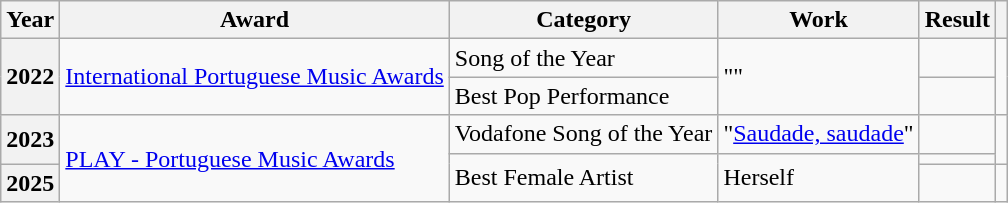<table class="wikitable sortable plainrowheaders">
<tr>
<th scope="col">Year</th>
<th scope="col">Award</th>
<th scope="col">Category</th>
<th scope="col">Work</th>
<th scope="col">Result</th>
<th scope="col" class="unsortable"></th>
</tr>
<tr>
<th rowspan="2">2022</th>
<td rowspan="2"><a href='#'>International Portuguese Music Awards</a></td>
<td>Song of the Year</td>
<td rowspan="2">""<br></td>
<td></td>
<td rowspan="2"></td>
</tr>
<tr>
<td>Best Pop Performance</td>
<td></td>
</tr>
<tr>
<th rowspan="2">2023</th>
<td rowspan="3"><a href='#'>PLAY - Portuguese Music Awards</a></td>
<td>Vodafone Song of the Year</td>
<td>"<a href='#'>Saudade, saudade</a>"</td>
<td></td>
<td rowspan="2"></td>
</tr>
<tr>
<td rowspan="2">Best Female Artist</td>
<td rowspan="2">Herself</td>
<td></td>
</tr>
<tr>
<th>2025</th>
<td></td>
<td></td>
</tr>
</table>
